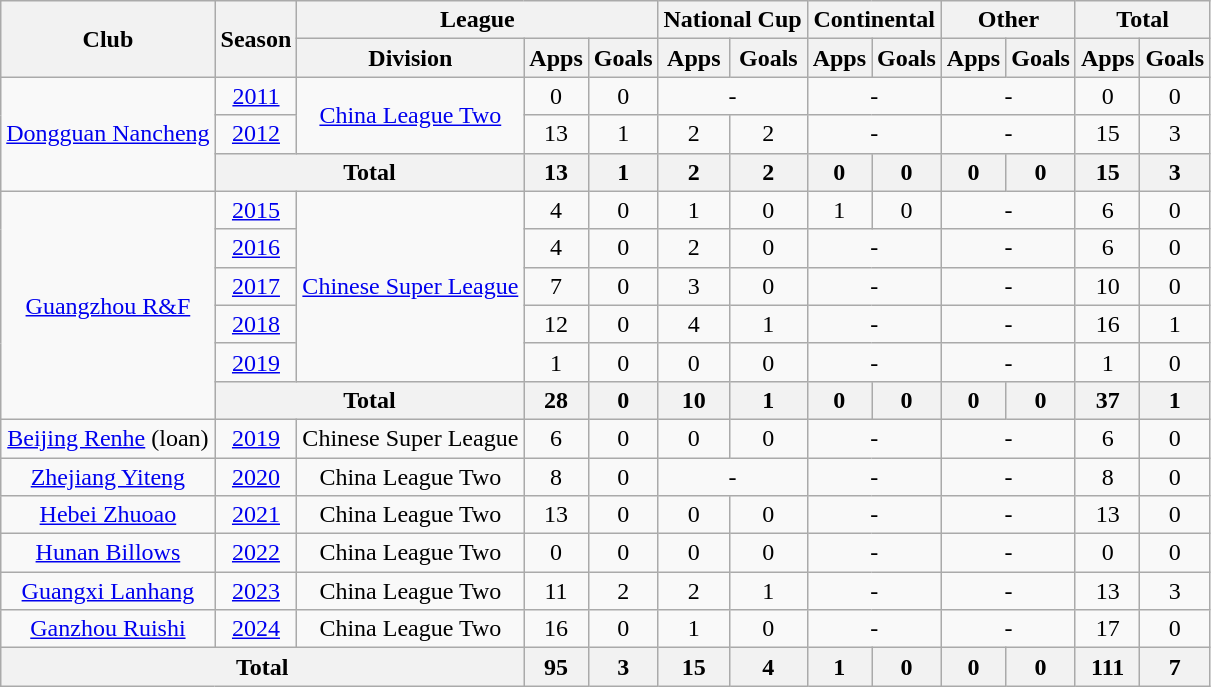<table class="wikitable" style="text-align: center">
<tr>
<th rowspan="2">Club</th>
<th rowspan="2">Season</th>
<th colspan="3">League</th>
<th colspan="2">National Cup</th>
<th colspan="2">Continental</th>
<th colspan="2">Other</th>
<th colspan="2">Total</th>
</tr>
<tr>
<th>Division</th>
<th>Apps</th>
<th>Goals</th>
<th>Apps</th>
<th>Goals</th>
<th>Apps</th>
<th>Goals</th>
<th>Apps</th>
<th>Goals</th>
<th>Apps</th>
<th>Goals</th>
</tr>
<tr>
<td rowspan="3"><a href='#'>Dongguan Nancheng</a></td>
<td><a href='#'>2011</a></td>
<td rowspan="2"><a href='#'>China League Two</a></td>
<td>0</td>
<td>0</td>
<td colspan="2">-</td>
<td colspan="2">-</td>
<td colspan="2">-</td>
<td>0</td>
<td>0</td>
</tr>
<tr>
<td><a href='#'>2012</a></td>
<td>13</td>
<td>1</td>
<td>2</td>
<td>2</td>
<td colspan="2">-</td>
<td colspan="2">-</td>
<td>15</td>
<td>3</td>
</tr>
<tr>
<th colspan="2"><strong>Total</strong></th>
<th>13</th>
<th>1</th>
<th>2</th>
<th>2</th>
<th>0</th>
<th>0</th>
<th>0</th>
<th>0</th>
<th>15</th>
<th>3</th>
</tr>
<tr>
<td rowspan="6"><a href='#'>Guangzhou R&F</a></td>
<td><a href='#'>2015</a></td>
<td rowspan="5"><a href='#'>Chinese Super League</a></td>
<td>4</td>
<td>0</td>
<td>1</td>
<td>0</td>
<td>1</td>
<td>0</td>
<td colspan="2">-</td>
<td>6</td>
<td>0</td>
</tr>
<tr>
<td><a href='#'>2016</a></td>
<td>4</td>
<td>0</td>
<td>2</td>
<td>0</td>
<td colspan="2">-</td>
<td colspan="2">-</td>
<td>6</td>
<td>0</td>
</tr>
<tr>
<td><a href='#'>2017</a></td>
<td>7</td>
<td>0</td>
<td>3</td>
<td>0</td>
<td colspan="2">-</td>
<td colspan="2">-</td>
<td>10</td>
<td>0</td>
</tr>
<tr>
<td><a href='#'>2018</a></td>
<td>12</td>
<td>0</td>
<td>4</td>
<td>1</td>
<td colspan="2">-</td>
<td colspan="2">-</td>
<td>16</td>
<td>1</td>
</tr>
<tr>
<td><a href='#'>2019</a></td>
<td>1</td>
<td>0</td>
<td>0</td>
<td>0</td>
<td colspan="2">-</td>
<td colspan="2">-</td>
<td>1</td>
<td>0</td>
</tr>
<tr>
<th colspan="2"><strong>Total</strong></th>
<th>28</th>
<th>0</th>
<th>10</th>
<th>1</th>
<th>0</th>
<th>0</th>
<th>0</th>
<th>0</th>
<th>37</th>
<th>1</th>
</tr>
<tr>
<td><a href='#'>Beijing Renhe</a> (loan)</td>
<td><a href='#'>2019</a></td>
<td>Chinese Super League</td>
<td>6</td>
<td>0</td>
<td>0</td>
<td>0</td>
<td colspan="2">-</td>
<td colspan="2">-</td>
<td>6</td>
<td>0</td>
</tr>
<tr>
<td><a href='#'>Zhejiang Yiteng</a></td>
<td><a href='#'>2020</a></td>
<td>China League Two</td>
<td>8</td>
<td>0</td>
<td colspan="2">-</td>
<td colspan="2">-</td>
<td colspan="2">-</td>
<td>8</td>
<td>0</td>
</tr>
<tr>
<td><a href='#'>Hebei Zhuoao</a></td>
<td><a href='#'>2021</a></td>
<td>China League Two</td>
<td>13</td>
<td>0</td>
<td>0</td>
<td>0</td>
<td colspan="2">-</td>
<td colspan="2">-</td>
<td>13</td>
<td>0</td>
</tr>
<tr>
<td><a href='#'>Hunan Billows</a></td>
<td><a href='#'>2022</a></td>
<td>China League Two</td>
<td>0</td>
<td>0</td>
<td>0</td>
<td>0</td>
<td colspan="2">-</td>
<td colspan="2">-</td>
<td>0</td>
<td>0</td>
</tr>
<tr>
<td><a href='#'>Guangxi Lanhang</a></td>
<td><a href='#'>2023</a></td>
<td>China League Two</td>
<td>11</td>
<td>2</td>
<td>2</td>
<td>1</td>
<td colspan="2">-</td>
<td colspan="2">-</td>
<td>13</td>
<td>3</td>
</tr>
<tr>
<td><a href='#'>Ganzhou Ruishi</a></td>
<td><a href='#'>2024</a></td>
<td>China League Two</td>
<td>16</td>
<td>0</td>
<td>1</td>
<td>0</td>
<td colspan="2">-</td>
<td colspan="2">-</td>
<td>17</td>
<td>0</td>
</tr>
<tr>
<th colspan=3>Total</th>
<th>95</th>
<th>3</th>
<th>15</th>
<th>4</th>
<th>1</th>
<th>0</th>
<th>0</th>
<th>0</th>
<th>111</th>
<th>7</th>
</tr>
</table>
